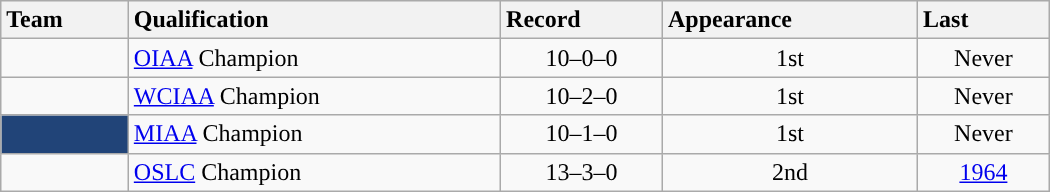<table class="wikitable sortable" style="text-align: center;" width=700>
<tr style="background:#efefef; text-align:center">
<th style="text-align:left">Team</th>
<th style="text-align:left">Qualification</th>
<th style="text-align:left">Record</th>
<th style="text-align:left">Appearance</th>
<th style="text-align:left">Last</th>
</tr>
<tr style="text-align:center">
<td style="text-align:left; "><a href='#'></a></td>
<td style="text-align:left"><a href='#'>OIAA</a> Champion</td>
<td style="text-align:center">10–0–0</td>
<td style="text-align:center">1st</td>
<td style="text-align:center">Never</td>
</tr>
<tr style="text-align:center">
<td style="text-align:left; "><a href='#'></a></td>
<td style="text-align:left"><a href='#'>WCIAA</a> Champion</td>
<td style="text-align:center">10–2–0</td>
<td style="text-align:center">1st</td>
<td style="text-align:center">Never</td>
</tr>
<tr style="text-align:center">
<td style="text-align:left; color:white; background:#214478; "><a href='#'></a></td>
<td style="text-align:left"><a href='#'>MIAA</a> Champion</td>
<td style="text-align:center">10–1–0</td>
<td style="text-align:center">1st</td>
<td style="text-align:center">Never</td>
</tr>
<tr style="text-align:center">
<td style="text-align:left; "><a href='#'></a></td>
<td style="text-align:left"><a href='#'>OSLC</a> Champion</td>
<td style="text-align:center">13–3–0</td>
<td style="text-align:center">2nd</td>
<td style="text-align:center"><a href='#'>1964</a></td>
</tr>
</table>
